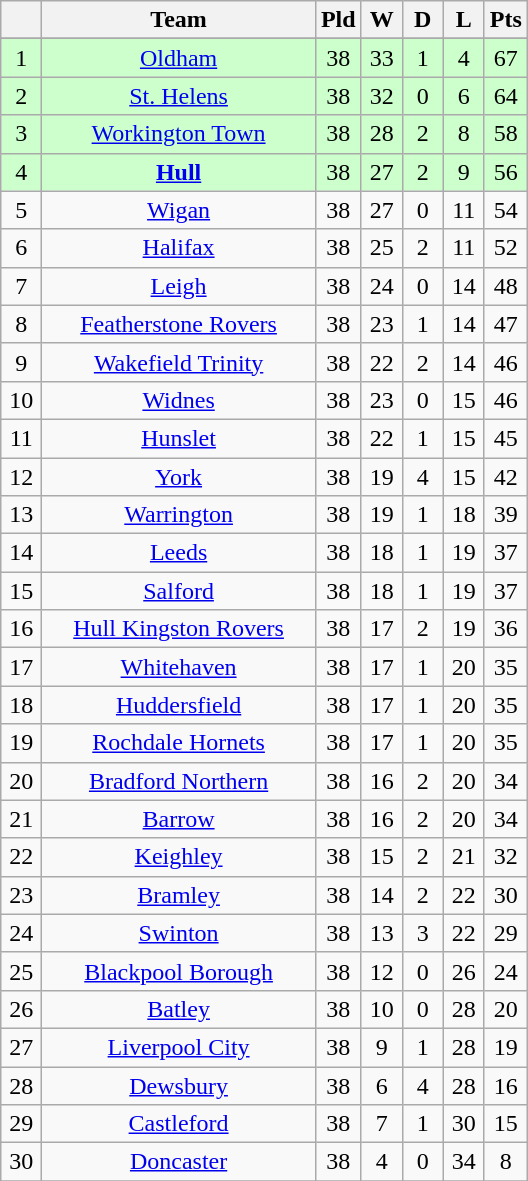<table class="wikitable" style="text-align:center;">
<tr>
<th width=20 abbr="Position"></th>
<th width=175>Team</th>
<th width=20 abbr="Played">Pld</th>
<th width=20 abbr="Won">W</th>
<th width=20 abbr="Drawn">D</th>
<th width=20 abbr="Lost">L</th>
<th width=20 abbr="Points">Pts</th>
</tr>
<tr>
</tr>
<tr align=center style="background:#ccffcc;color:">
<td>1</td>
<td><a href='#'>Oldham</a></td>
<td>38</td>
<td>33</td>
<td>1</td>
<td>4</td>
<td>67</td>
</tr>
<tr align=center style="background:#ccffcc;color:">
<td>2</td>
<td><a href='#'>St. Helens</a></td>
<td>38</td>
<td>32</td>
<td>0</td>
<td>6</td>
<td>64</td>
</tr>
<tr align=center style="background:#ccffcc;color:">
<td>3</td>
<td><a href='#'>Workington Town</a></td>
<td>38</td>
<td>28</td>
<td>2</td>
<td>8</td>
<td>58</td>
</tr>
<tr align=center style="background:#ccffcc;color:">
<td>4</td>
<td><strong><a href='#'>Hull</a></strong></td>
<td>38</td>
<td>27</td>
<td>2</td>
<td>9</td>
<td>56</td>
</tr>
<tr align=center style="background:">
<td>5</td>
<td><a href='#'>Wigan</a></td>
<td>38</td>
<td>27</td>
<td>0</td>
<td>11</td>
<td>54</td>
</tr>
<tr align=center style="background:">
<td>6</td>
<td><a href='#'>Halifax</a></td>
<td>38</td>
<td>25</td>
<td>2</td>
<td>11</td>
<td>52</td>
</tr>
<tr align=center style="background:">
<td>7</td>
<td><a href='#'>Leigh</a></td>
<td>38</td>
<td>24</td>
<td>0</td>
<td>14</td>
<td>48</td>
</tr>
<tr align=center style="background:">
<td>8</td>
<td><a href='#'>Featherstone Rovers</a></td>
<td>38</td>
<td>23</td>
<td>1</td>
<td>14</td>
<td>47</td>
</tr>
<tr align=center style="background:">
<td>9</td>
<td><a href='#'>Wakefield Trinity</a></td>
<td>38</td>
<td>22</td>
<td>2</td>
<td>14</td>
<td>46</td>
</tr>
<tr align=center style="background:">
<td>10</td>
<td><a href='#'>Widnes</a></td>
<td>38</td>
<td>23</td>
<td>0</td>
<td>15</td>
<td>46</td>
</tr>
<tr align=center style="background:">
<td>11</td>
<td><a href='#'>Hunslet</a></td>
<td>38</td>
<td>22</td>
<td>1</td>
<td>15</td>
<td>45</td>
</tr>
<tr align=center style="background:">
<td>12</td>
<td><a href='#'>York</a></td>
<td>38</td>
<td>19</td>
<td>4</td>
<td>15</td>
<td>42</td>
</tr>
<tr align=center style="background:">
<td>13</td>
<td><a href='#'>Warrington</a></td>
<td>38</td>
<td>19</td>
<td>1</td>
<td>18</td>
<td>39</td>
</tr>
<tr align=center style="background:">
<td>14</td>
<td><a href='#'>Leeds</a></td>
<td>38</td>
<td>18</td>
<td>1</td>
<td>19</td>
<td>37</td>
</tr>
<tr align=center style="background:">
<td>15</td>
<td><a href='#'>Salford</a></td>
<td>38</td>
<td>18</td>
<td>1</td>
<td>19</td>
<td>37</td>
</tr>
<tr align=center style="background:">
<td>16</td>
<td><a href='#'>Hull Kingston Rovers</a></td>
<td>38</td>
<td>17</td>
<td>2</td>
<td>19</td>
<td>36</td>
</tr>
<tr align=center style="background:">
<td>17</td>
<td><a href='#'>Whitehaven</a></td>
<td>38</td>
<td>17</td>
<td>1</td>
<td>20</td>
<td>35</td>
</tr>
<tr align=center style="background:">
<td>18</td>
<td><a href='#'>Huddersfield</a></td>
<td>38</td>
<td>17</td>
<td>1</td>
<td>20</td>
<td>35</td>
</tr>
<tr align=center style="background:">
<td>19</td>
<td><a href='#'>Rochdale Hornets</a></td>
<td>38</td>
<td>17</td>
<td>1</td>
<td>20</td>
<td>35</td>
</tr>
<tr align=center style="background:">
<td>20</td>
<td><a href='#'>Bradford Northern</a></td>
<td>38</td>
<td>16</td>
<td>2</td>
<td>20</td>
<td>34</td>
</tr>
<tr align=center style="background:">
<td>21</td>
<td><a href='#'>Barrow</a></td>
<td>38</td>
<td>16</td>
<td>2</td>
<td>20</td>
<td>34</td>
</tr>
<tr align=center style="background:">
<td>22</td>
<td><a href='#'>Keighley</a></td>
<td>38</td>
<td>15</td>
<td>2</td>
<td>21</td>
<td>32</td>
</tr>
<tr align=center style="background:">
<td>23</td>
<td><a href='#'>Bramley</a></td>
<td>38</td>
<td>14</td>
<td>2</td>
<td>22</td>
<td>30</td>
</tr>
<tr align=center style="background:">
<td>24</td>
<td><a href='#'>Swinton</a></td>
<td>38</td>
<td>13</td>
<td>3</td>
<td>22</td>
<td>29</td>
</tr>
<tr align=center style="background:">
<td>25</td>
<td><a href='#'>Blackpool Borough</a></td>
<td>38</td>
<td>12</td>
<td>0</td>
<td>26</td>
<td>24</td>
</tr>
<tr align=center style="background:">
<td>26</td>
<td><a href='#'>Batley</a></td>
<td>38</td>
<td>10</td>
<td>0</td>
<td>28</td>
<td>20</td>
</tr>
<tr align=center style="background:">
<td>27</td>
<td><a href='#'>Liverpool City</a></td>
<td>38</td>
<td>9</td>
<td>1</td>
<td>28</td>
<td>19</td>
</tr>
<tr align=center style="background:">
<td>28</td>
<td><a href='#'>Dewsbury</a></td>
<td>38</td>
<td>6</td>
<td>4</td>
<td>28</td>
<td>16</td>
</tr>
<tr align=center style="background:">
<td>29</td>
<td><a href='#'>Castleford</a></td>
<td>38</td>
<td>7</td>
<td>1</td>
<td>30</td>
<td>15</td>
</tr>
<tr align=center style="background:">
<td>30</td>
<td><a href='#'>Doncaster</a></td>
<td>38</td>
<td>4</td>
<td>0</td>
<td>34</td>
<td>8</td>
</tr>
<tr>
</tr>
</table>
